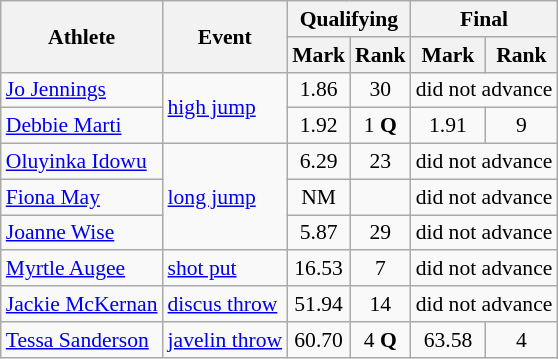<table class=wikitable style="font-size:90%">
<tr>
<th rowspan="2">Athlete</th>
<th rowspan="2">Event</th>
<th colspan="2">Qualifying</th>
<th colspan="2">Final</th>
</tr>
<tr>
<th>Mark</th>
<th>Rank</th>
<th>Mark</th>
<th>Rank</th>
</tr>
<tr style="text-align:center">
<td style="text-align:left"><a href='#'>Jo Jennings</a></td>
<td style="text-align:left" rowspan=2><a href='#'>high jump</a></td>
<td>1.86</td>
<td>30</td>
<td colspan=2>did not advance</td>
</tr>
<tr style="text-align:center">
<td style="text-align:left"><a href='#'>Debbie Marti</a></td>
<td>1.92</td>
<td>1 <strong>Q</strong></td>
<td>1.91</td>
<td>9</td>
</tr>
<tr style="text-align:center">
<td style="text-align:left"><a href='#'>Oluyinka Idowu</a></td>
<td style="text-align:left" rowspan=3><a href='#'>long jump</a></td>
<td>6.29</td>
<td>23</td>
<td colspan=2>did not advance</td>
</tr>
<tr style="text-align:center">
<td style="text-align:left"><a href='#'>Fiona May</a></td>
<td>NM</td>
<td></td>
<td colspan=2>did not advance</td>
</tr>
<tr style="text-align:center">
<td style="text-align:left"><a href='#'>Joanne Wise</a></td>
<td>5.87</td>
<td>29</td>
<td colspan=2>did not advance</td>
</tr>
<tr style="text-align:center">
<td style="text-align:left"><a href='#'>Myrtle Augee</a></td>
<td style="text-align:left"><a href='#'>shot put</a></td>
<td>16.53</td>
<td>7</td>
<td colspan=2>did not advance</td>
</tr>
<tr style="text-align:center">
<td style="text-align:left"><a href='#'>Jackie McKernan</a></td>
<td style="text-align:left"><a href='#'>discus throw</a></td>
<td>51.94</td>
<td>14</td>
<td colspan=2>did not advance</td>
</tr>
<tr style="text-align:center">
<td style="text-align:left"><a href='#'>Tessa Sanderson</a></td>
<td style="text-align:left"><a href='#'>javelin throw</a></td>
<td>60.70</td>
<td>4 <strong>Q</strong></td>
<td>63.58</td>
<td>4</td>
</tr>
</table>
